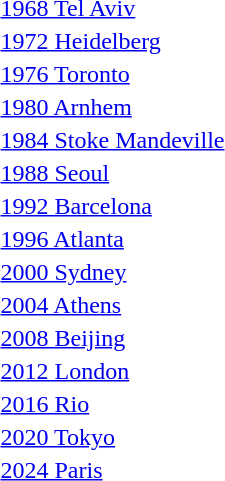<table>
<tr>
<td><a href='#'>1968 Tel Aviv</a></td>
<td align="center"><strong></strong></td>
<td align="center"></td>
<td align="center"></td>
</tr>
<tr>
<td><a href='#'>1972 Heidelberg</a></td>
<td align="center"><strong></strong></td>
<td align="center"></td>
<td align="center"></td>
</tr>
<tr>
<td><a href='#'>1976 Toronto</a></td>
<td align="center"><strong></strong></td>
<td align="center"></td>
<td align="center"> </td>
</tr>
<tr>
<td><a href='#'>1980 Arnhem</a></td>
<td align="center"><strong></strong></td>
<td align="center"></td>
<td align="center"> </td>
</tr>
<tr>
<td><a href='#'>1984 Stoke Mandeville</a></td>
<td align="center"><strong></strong></td>
<td align="center"></td>
<td align="center"></td>
</tr>
<tr>
<td><a href='#'>1988 Seoul</a></td>
<td align="center"><strong></strong></td>
<td align="center"></td>
<td align="center"> </td>
</tr>
<tr>
<td><a href='#'>1992 Barcelona</a></td>
<td align="center"><strong></strong></td>
<td align="center"></td>
<td align="center"></td>
</tr>
<tr>
<td><a href='#'>1996 Atlanta</a></td>
<td align="center"><strong></strong></td>
<td align="center"></td>
<td align="center"> </td>
</tr>
<tr>
<td><a href='#'>2000 Sydney</a></td>
<td align="center"><strong></strong></td>
<td align="center"></td>
<td align="center"> </td>
</tr>
<tr>
<td><a href='#'>2004 Athens</a></td>
<td align="center"><strong></strong></td>
<td align="center"></td>
<td align="center"></td>
</tr>
<tr>
<td><a href='#'>2008 Beijing</a></td>
<td align="center"><strong></strong></td>
<td align="center"></td>
<td align="center"></td>
</tr>
<tr>
<td><a href='#'>2012 London</a></td>
<td align="center"><strong></strong></td>
<td align="center"></td>
<td align="center"></td>
</tr>
<tr>
<td><a href='#'>2016 Rio</a></td>
<td align="center"><strong></strong></td>
<td align="center"></td>
<td align="center"></td>
</tr>
<tr>
<td><a href='#'>2020 Tokyo</a></td>
<td align="center"><strong></strong></td>
<td align="center"></td>
<td align="center"></td>
</tr>
<tr>
<td><a href='#'>2024 Paris</a></td>
<td align="center"><strong></strong></td>
<td align="center"></td>
<td align="center"></td>
</tr>
</table>
